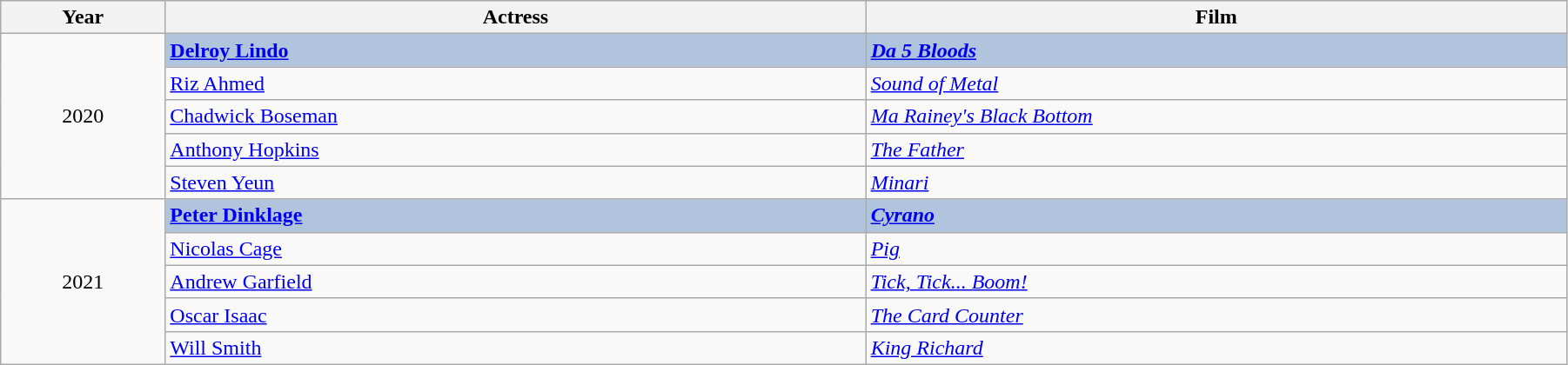<table class="wikitable" width="95%" cellpadding="5">
<tr>
<th width="100"><strong>Year</strong></th>
<th width="450"><strong>Actress</strong></th>
<th width="450"><strong>Film</strong></th>
</tr>
<tr>
<td rowspan=5 style="text-align:center;">2020</td>
<td style="background:#B0C4DE;"><strong><a href='#'>Delroy Lindo</a></strong></td>
<td style="background:#B0C4DE;"><strong><em><a href='#'>Da 5 Bloods</a></em></strong></td>
</tr>
<tr>
<td><a href='#'>Riz Ahmed</a></td>
<td><em><a href='#'>Sound of Metal</a></em></td>
</tr>
<tr>
<td><a href='#'>Chadwick Boseman</a></td>
<td><em><a href='#'>Ma Rainey's Black Bottom</a></em></td>
</tr>
<tr>
<td><a href='#'>Anthony Hopkins</a></td>
<td><em><a href='#'>The Father</a></em></td>
</tr>
<tr>
<td><a href='#'>Steven Yeun</a></td>
<td><em><a href='#'>Minari</a></em></td>
</tr>
<tr>
<td rowspan=6 style="text-align:center;">2021</td>
<td style="background:#B0C4DE;"><strong><a href='#'>Peter Dinklage</a></strong></td>
<td style="background:#B0C4DE;"><strong><em><a href='#'>Cyrano</a></em></strong></td>
</tr>
<tr>
<td><a href='#'>Nicolas Cage</a></td>
<td><em><a href='#'>Pig</a></em></td>
</tr>
<tr>
<td><a href='#'>Andrew Garfield</a></td>
<td><em><a href='#'>Tick, Tick... Boom!</a></em></td>
</tr>
<tr>
<td><a href='#'>Oscar Isaac</a></td>
<td><em><a href='#'>The Card Counter</a></em></td>
</tr>
<tr>
<td><a href='#'>Will Smith</a></td>
<td><em><a href='#'>King Richard</a></em></td>
</tr>
</table>
